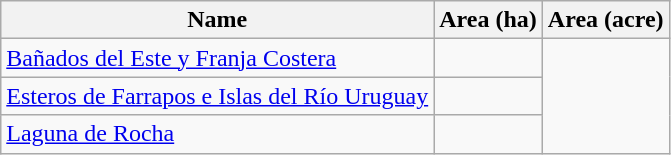<table class="wikitable sortable">
<tr>
<th scope="col" align=left>Name</th>
<th scope="col">Area (ha)</th>
<th scope="col">Area (acre)</th>
</tr>
<tr ---->
<td><a href='#'>Bañados del Este y Franja Costera</a></td>
<td></td>
</tr>
<tr ---->
<td><a href='#'>Esteros de Farrapos e Islas del Río Uruguay</a></td>
<td></td>
</tr>
<tr ---->
<td><a href='#'>Laguna de Rocha</a></td>
<td></td>
</tr>
</table>
